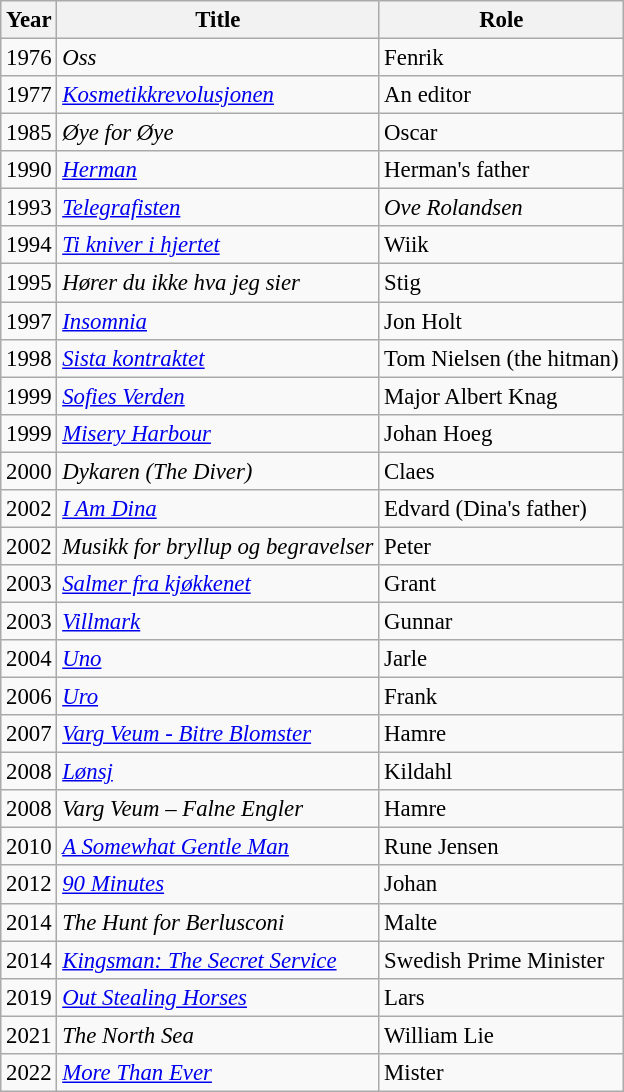<table class="wikitable" style="font-size: 95%;">
<tr>
<th>Year</th>
<th>Title</th>
<th>Role</th>
</tr>
<tr>
<td>1976</td>
<td><em>Oss</em></td>
<td>Fenrik</td>
</tr>
<tr>
<td>1977</td>
<td><em><a href='#'>Kosmetikkrevolusjonen</a></em></td>
<td>An editor</td>
</tr>
<tr>
<td>1985</td>
<td><em>Øye for Øye</em></td>
<td>Oscar</td>
</tr>
<tr>
<td>1990</td>
<td><em><a href='#'>Herman</a></em></td>
<td>Herman's father</td>
</tr>
<tr>
<td>1993</td>
<td><em><a href='#'>Telegrafisten</a></em></td>
<td><em> Ove Rolandsen</em></td>
</tr>
<tr>
<td>1994</td>
<td><em><a href='#'>Ti kniver i hjertet</a></em></td>
<td>Wiik</td>
</tr>
<tr>
<td>1995</td>
<td><em>Hører du ikke hva jeg sier</em></td>
<td>Stig</td>
</tr>
<tr>
<td>1997</td>
<td><em><a href='#'>Insomnia</a></em></td>
<td>Jon Holt</td>
</tr>
<tr>
<td>1998</td>
<td><em><a href='#'>Sista kontraktet</a></em></td>
<td>Tom Nielsen (the hitman)</td>
</tr>
<tr>
<td>1999</td>
<td><em><a href='#'>Sofies Verden</a></em></td>
<td>Major Albert Knag</td>
</tr>
<tr>
<td>1999</td>
<td><em><a href='#'>Misery Harbour</a></em></td>
<td>Johan Hoeg</td>
</tr>
<tr>
<td>2000</td>
<td><em>Dykaren (The Diver)</em></td>
<td>Claes</td>
</tr>
<tr>
<td>2002</td>
<td><em><a href='#'>I Am Dina</a></em></td>
<td>Edvard (Dina's father)</td>
</tr>
<tr>
<td>2002</td>
<td><em>Musikk for bryllup og begravelser</em></td>
<td>Peter</td>
</tr>
<tr>
<td>2003</td>
<td><em><a href='#'>Salmer fra kjøkkenet</a></em></td>
<td>Grant</td>
</tr>
<tr>
<td>2003</td>
<td><em><a href='#'>Villmark</a></em></td>
<td>Gunnar</td>
</tr>
<tr>
<td>2004</td>
<td><em><a href='#'>Uno</a></em></td>
<td>Jarle</td>
</tr>
<tr>
<td>2006</td>
<td><em><a href='#'>Uro</a></em></td>
<td>Frank</td>
</tr>
<tr>
<td>2007</td>
<td><em><a href='#'>Varg Veum - Bitre Blomster</a></em></td>
<td>Hamre</td>
</tr>
<tr>
<td>2008</td>
<td><em><a href='#'>Lønsj</a></em></td>
<td>Kildahl</td>
</tr>
<tr>
<td>2008</td>
<td><em>Varg Veum – Falne Engler</em></td>
<td>Hamre</td>
</tr>
<tr>
<td>2010</td>
<td><em><a href='#'>A Somewhat Gentle Man</a></em></td>
<td>Rune Jensen</td>
</tr>
<tr>
<td>2012</td>
<td><em><a href='#'>90 Minutes</a></em></td>
<td>Johan</td>
</tr>
<tr>
<td>2014</td>
<td><em>The Hunt for Berlusconi</em></td>
<td>Malte</td>
</tr>
<tr>
<td>2014</td>
<td><em><a href='#'>Kingsman: The Secret Service</a></em></td>
<td>Swedish Prime Minister</td>
</tr>
<tr>
<td>2019</td>
<td><em><a href='#'>Out Stealing Horses</a></em></td>
<td>Lars</td>
</tr>
<tr>
<td>2021</td>
<td><em>The North Sea</em></td>
<td>William Lie</td>
</tr>
<tr>
<td>2022</td>
<td><em><a href='#'>More Than Ever</a></em></td>
<td>Mister</td>
</tr>
</table>
